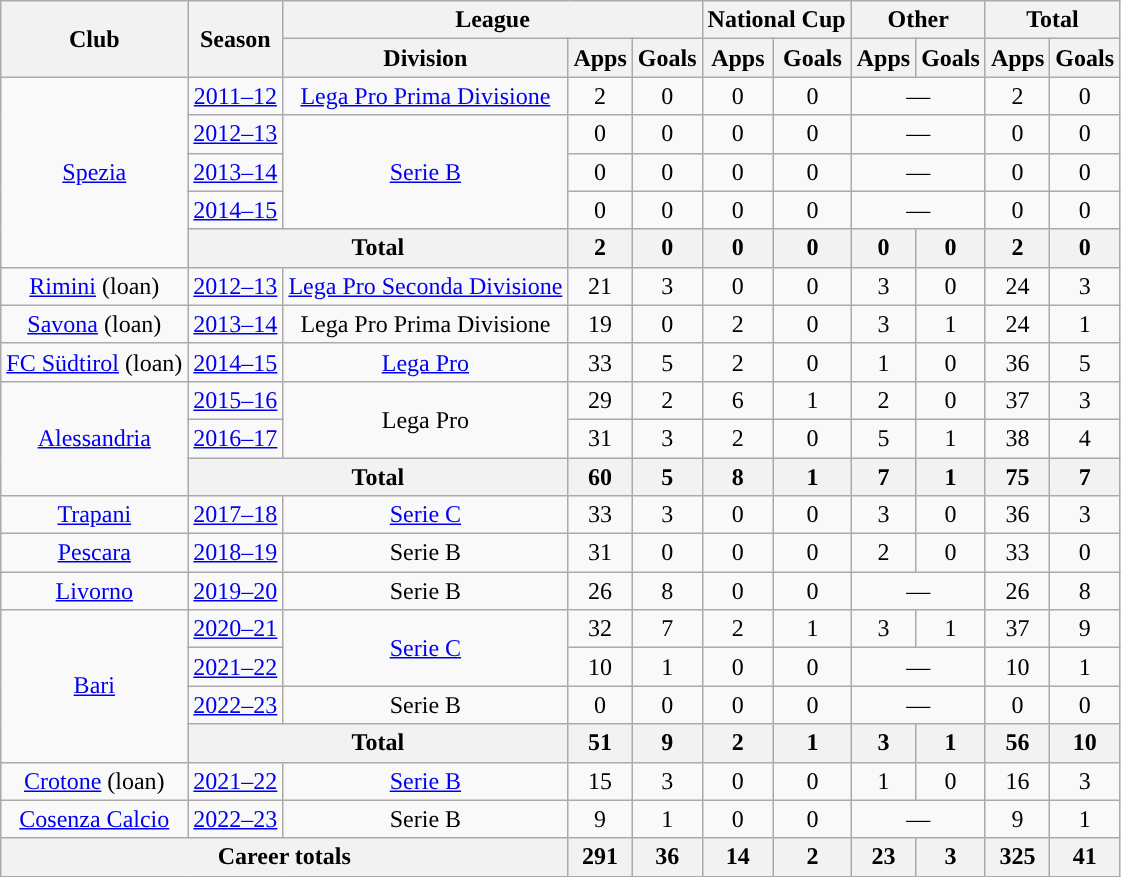<table class="wikitable" style="text-align:center">
<tr>
<th rowspan="2">Club</th>
<th rowspan="2">Season</th>
<th colspan="3">League</th>
<th colspan="2">National Cup</th>
<th colspan="2">Other</th>
<th colspan="2">Total</th>
</tr>
<tr>
<th>Division</th>
<th>Apps</th>
<th>Goals</th>
<th>Apps</th>
<th>Goals</th>
<th>Apps</th>
<th>Goals</th>
<th>Apps</th>
<th>Goals</th>
</tr>
<tr>
<td rowspan="5"><a href='#'>Spezia</a></td>
<td><a href='#'>2011–12</a></td>
<td><a href='#'>Lega Pro Prima Divisione</a></td>
<td>2</td>
<td>0</td>
<td>0</td>
<td>0</td>
<td colspan="2">—</td>
<td>2</td>
<td>0</td>
</tr>
<tr>
<td><a href='#'>2012–13</a></td>
<td rowspan="3"><a href='#'>Serie B</a></td>
<td>0</td>
<td>0</td>
<td>0</td>
<td>0</td>
<td colspan="2">—</td>
<td>0</td>
<td>0</td>
</tr>
<tr>
<td><a href='#'>2013–14</a></td>
<td>0</td>
<td>0</td>
<td>0</td>
<td>0</td>
<td colspan="2">—</td>
<td>0</td>
<td>0</td>
</tr>
<tr>
<td><a href='#'>2014–15</a></td>
<td>0</td>
<td>0</td>
<td>0</td>
<td>0</td>
<td colspan="2">—</td>
<td>0</td>
<td>0</td>
</tr>
<tr>
<th colspan="2">Total</th>
<th>2</th>
<th>0</th>
<th>0</th>
<th>0</th>
<th>0</th>
<th>0</th>
<th>2</th>
<th>0</th>
</tr>
<tr>
<td><a href='#'>Rimini</a> (loan)</td>
<td><a href='#'>2012–13</a></td>
<td><a href='#'>Lega Pro Seconda Divisione</a></td>
<td>21</td>
<td>3</td>
<td>0</td>
<td>0</td>
<td>3</td>
<td>0</td>
<td>24</td>
<td>3</td>
</tr>
<tr>
<td><a href='#'>Savona</a> (loan)</td>
<td><a href='#'>2013–14</a></td>
<td>Lega Pro Prima Divisione</td>
<td>19</td>
<td>0</td>
<td>2</td>
<td>0</td>
<td>3</td>
<td>1</td>
<td>24</td>
<td>1</td>
</tr>
<tr>
<td><a href='#'>FC Südtirol</a> (loan)</td>
<td><a href='#'>2014–15</a></td>
<td><a href='#'>Lega Pro</a></td>
<td>33</td>
<td>5</td>
<td>2</td>
<td>0</td>
<td>1</td>
<td>0</td>
<td>36</td>
<td>5</td>
</tr>
<tr>
<td rowspan="3"><a href='#'>Alessandria</a></td>
<td><a href='#'>2015–16</a></td>
<td rowspan="2">Lega Pro</td>
<td>29</td>
<td>2</td>
<td>6</td>
<td>1</td>
<td>2</td>
<td>0</td>
<td>37</td>
<td>3</td>
</tr>
<tr>
<td><a href='#'>2016–17</a></td>
<td>31</td>
<td>3</td>
<td>2</td>
<td>0</td>
<td>5</td>
<td>1</td>
<td>38</td>
<td>4</td>
</tr>
<tr>
<th colspan="2">Total</th>
<th>60</th>
<th>5</th>
<th>8</th>
<th>1</th>
<th>7</th>
<th>1</th>
<th>75</th>
<th>7</th>
</tr>
<tr>
<td><a href='#'>Trapani</a></td>
<td><a href='#'>2017–18</a></td>
<td><a href='#'>Serie C</a></td>
<td>33</td>
<td>3</td>
<td>0</td>
<td>0</td>
<td>3</td>
<td>0</td>
<td>36</td>
<td>3</td>
</tr>
<tr>
<td><a href='#'>Pescara</a></td>
<td><a href='#'>2018–19</a></td>
<td>Serie B</td>
<td>31</td>
<td>0</td>
<td>0</td>
<td>0</td>
<td>2</td>
<td>0</td>
<td>33</td>
<td>0</td>
</tr>
<tr>
<td><a href='#'>Livorno</a></td>
<td><a href='#'>2019–20</a></td>
<td>Serie B</td>
<td>26</td>
<td>8</td>
<td>0</td>
<td>0</td>
<td colspan="2">—</td>
<td>26</td>
<td>8</td>
</tr>
<tr>
<td rowspan="4"><a href='#'>Bari</a></td>
<td><a href='#'>2020–21</a></td>
<td rowspan="2"><a href='#'>Serie C</a></td>
<td>32</td>
<td>7</td>
<td>2</td>
<td>1</td>
<td>3</td>
<td>1</td>
<td>37</td>
<td>9</td>
</tr>
<tr>
<td><a href='#'>2021–22</a></td>
<td>10</td>
<td>1</td>
<td>0</td>
<td>0</td>
<td colspan="2">—</td>
<td>10</td>
<td>1</td>
</tr>
<tr>
<td><a href='#'>2022–23</a></td>
<td>Serie B</td>
<td>0</td>
<td>0</td>
<td>0</td>
<td>0</td>
<td colspan="2">—</td>
<td>0</td>
<td>0</td>
</tr>
<tr>
<th colspan="2">Total</th>
<th>51</th>
<th>9</th>
<th>2</th>
<th>1</th>
<th>3</th>
<th>1</th>
<th>56</th>
<th>10</th>
</tr>
<tr>
<td><a href='#'>Crotone</a> (loan)</td>
<td><a href='#'>2021–22</a></td>
<td><a href='#'>Serie B</a></td>
<td>15</td>
<td>3</td>
<td>0</td>
<td>0</td>
<td>1</td>
<td>0</td>
<td>16</td>
<td>3</td>
</tr>
<tr>
<td><a href='#'>Cosenza Calcio</a></td>
<td><a href='#'>2022–23</a></td>
<td>Serie B</td>
<td>9</td>
<td>1</td>
<td>0</td>
<td>0</td>
<td colspan="2">—</td>
<td>9</td>
<td>1</td>
</tr>
<tr>
<th colspan="3">Career totals</th>
<th>291</th>
<th>36</th>
<th>14</th>
<th>2</th>
<th>23</th>
<th>3</th>
<th>325</th>
<th>41</th>
</tr>
</table>
